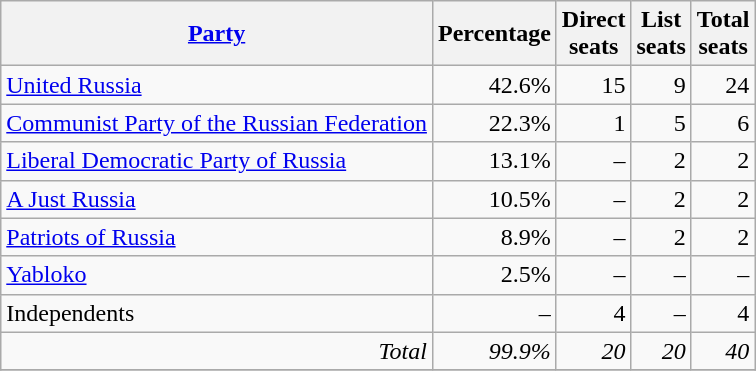<table class="wikitable" style="text-align:right">
<tr class="backgroundcolour5" style="text-align:center">
<th><a href='#'>Party</a></th>
<th>Percentage</th>
<th>Direct <br>seats</th>
<th>List<br>seats</th>
<th>Total <br>seats</th>
</tr>
<tr>
<td style="text-align:left"><a href='#'>United Russia</a></td>
<td>42.6%</td>
<td>15</td>
<td>9</td>
<td>24</td>
</tr>
<tr>
<td style="text-align:left"><a href='#'>Communist Party of the Russian Federation</a></td>
<td>22.3%</td>
<td>1</td>
<td>5</td>
<td>6</td>
</tr>
<tr>
<td style="text-align:left"><a href='#'>Liberal Democratic Party of Russia</a></td>
<td>13.1%</td>
<td>–</td>
<td>2</td>
<td>2</td>
</tr>
<tr>
<td style="text-align:left"><a href='#'>A Just Russia</a></td>
<td>10.5%</td>
<td>–</td>
<td>2</td>
<td>2</td>
</tr>
<tr>
<td style="text-align:left"><a href='#'>Patriots of Russia</a></td>
<td>8.9%</td>
<td>–</td>
<td>2</td>
<td>2</td>
</tr>
<tr>
<td style="text-align:left"><a href='#'>Yabloko</a></td>
<td>2.5%</td>
<td>–</td>
<td>–</td>
<td>–</td>
</tr>
<tr>
<td style="text-align:left">Independents</td>
<td>–</td>
<td>4</td>
<td>–</td>
<td>4</td>
</tr>
<tr>
<td><em>Total</em></td>
<td><em>99.9%</em></td>
<td><em>20</em></td>
<td><em>20</em></td>
<td><em>40</em></td>
</tr>
<tr>
</tr>
</table>
